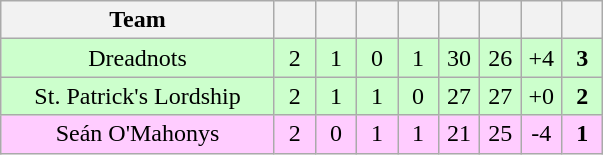<table class="wikitable" style="text-align:center">
<tr>
<th style="width:175px;">Team</th>
<th width="20"></th>
<th width="20"></th>
<th width="20"></th>
<th width="20"></th>
<th width="20"></th>
<th width="20"></th>
<th width="20"></th>
<th width="20"></th>
</tr>
<tr style="background:#cfc;">
<td>Dreadnots</td>
<td>2</td>
<td>1</td>
<td>0</td>
<td>1</td>
<td>30</td>
<td>26</td>
<td>+4</td>
<td><strong>3</strong></td>
</tr>
<tr style="background:#cfc;">
<td>St. Patrick's Lordship</td>
<td>2</td>
<td>1</td>
<td>1</td>
<td>0</td>
<td>27</td>
<td>27</td>
<td>+0</td>
<td><strong>2</strong></td>
</tr>
<tr style="background:#fcf;">
<td>Seán O'Mahonys</td>
<td>2</td>
<td>0</td>
<td>1</td>
<td>1</td>
<td>21</td>
<td>25</td>
<td>-4</td>
<td><strong>1</strong></td>
</tr>
</table>
